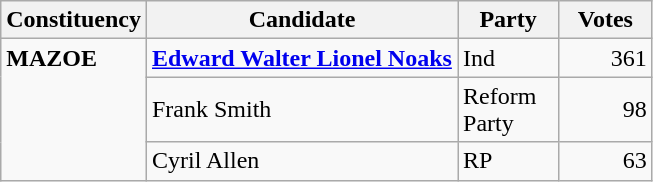<table class="wikitable">
<tr>
<th align="left">Constituency</th>
<th align="center" valign="top">Candidate</th>
<th align="center" valign="top">Party</th>
<th align="center" valign="top">Votes</th>
</tr>
<tr>
<td valign="top" rowspan=3><strong>MAZOE</strong></td>
<td align="left" width="200"><strong><a href='#'>Edward Walter Lionel Noaks</a></strong></td>
<td align="left" width="60">Ind</td>
<td align="right" width="55">361</td>
</tr>
<tr>
<td align="left">Frank Smith</td>
<td align="left">Reform Party</td>
<td align="right">98</td>
</tr>
<tr>
<td align="left">Cyril Allen</td>
<td align="left">RP</td>
<td align="right">63</td>
</tr>
</table>
